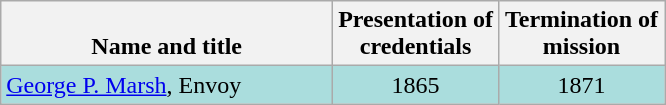<table class=wikitable>
<tr>
<th align=center valign=bottom width="50%">Name and title</th>
<th valign=bottom width="25%">Presentation of<br>credentials</th>
<th valign=bottom width="25%">Termination of<br>mission</th>
</tr>
<tr bgcolor="#aadddd">
<td><a href='#'>George P. Marsh</a>, Envoy</td>
<td align=center>1865</td>
<td align=center>1871</td>
</tr>
</table>
